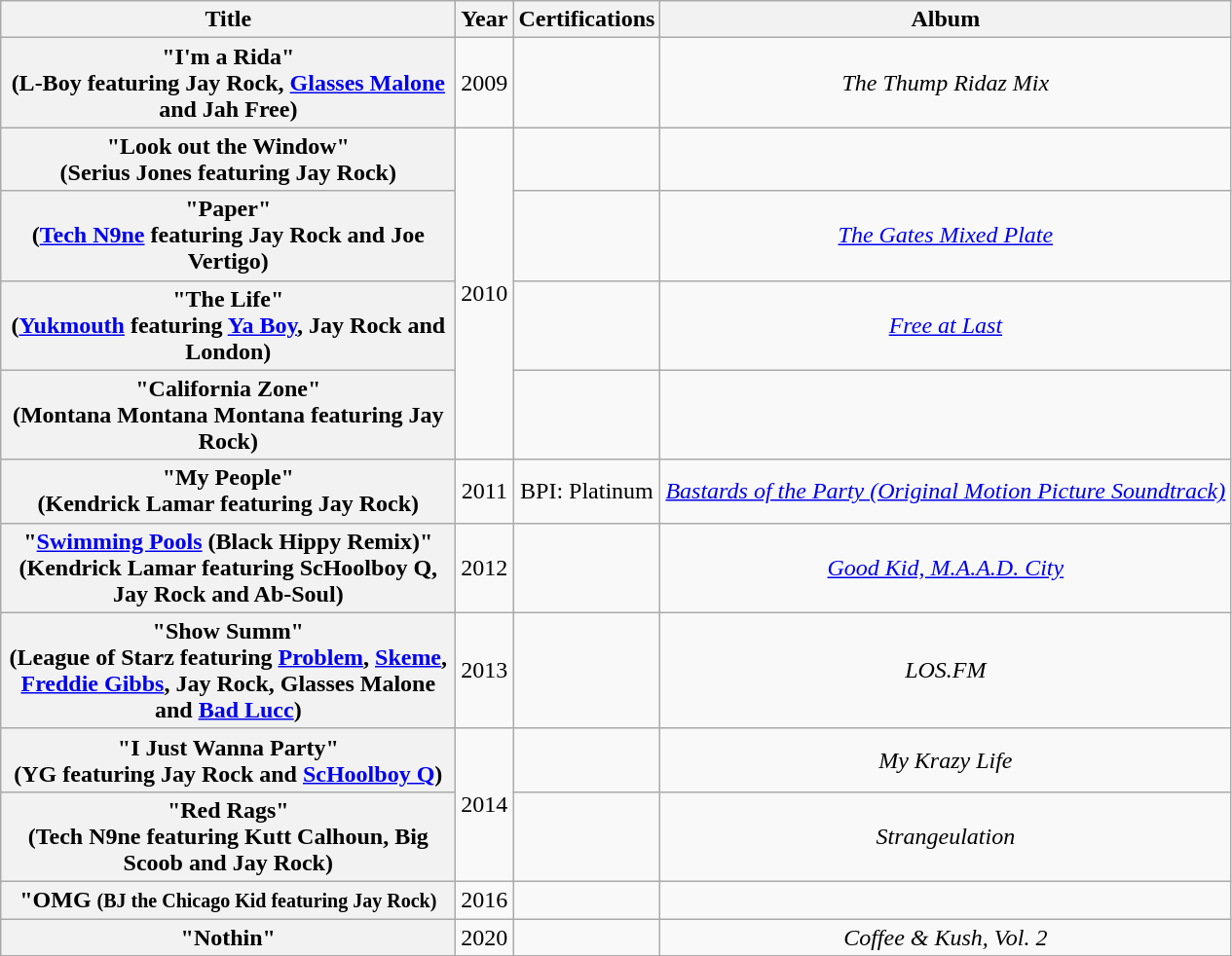<table class="wikitable plainrowheaders" style="text-align:center;">
<tr>
<th scope="col" style="width:19em;">Title</th>
<th scope="col">Year</th>
<th scope="col">Certifications</th>
<th scope="col">Album</th>
</tr>
<tr>
<th scope="row">"I'm a Rida"<br><span>(L-Boy featuring Jay Rock, <a href='#'>Glasses Malone</a> and Jah Free)</span></th>
<td>2009</td>
<td></td>
<td><em>The Thump Ridaz Mix</em></td>
</tr>
<tr>
<th scope="row">"Look out the Window"<br><span>(Serius Jones featuring Jay Rock)</span></th>
<td rowspan="4">2010</td>
<td></td>
<td></td>
</tr>
<tr>
<th scope="row">"Paper"<br><span>(<a href='#'>Tech N9ne</a> featuring Jay Rock and Joe Vertigo)</span></th>
<td></td>
<td><em><a href='#'>The Gates Mixed Plate</a></em></td>
</tr>
<tr>
<th scope="row">"The Life"<br><span>(<a href='#'>Yukmouth</a> featuring <a href='#'>Ya Boy</a>, Jay Rock and London)</span></th>
<td></td>
<td><em><a href='#'>Free at Last</a></em></td>
</tr>
<tr>
<th scope="row">"California Zone"<br><span>(Montana Montana Montana featuring Jay Rock)</span></th>
<td></td>
<td></td>
</tr>
<tr>
<th scope="row">"My People"<br><span>(Kendrick Lamar featuring Jay Rock)</span></th>
<td>2011</td>
<td>BPI: Platinum</td>
<td><em><a href='#'>Bastards of the Party (Original Motion Picture Soundtrack)</a></em></td>
</tr>
<tr>
<th scope="row">"<a href='#'>Swimming Pools</a> (Black Hippy Remix)"<br><span>(Kendrick Lamar featuring ScHoolboy Q, Jay Rock and Ab-Soul)</span></th>
<td>2012</td>
<td></td>
<td><em><a href='#'>Good Kid, M.A.A.D. City</a></em></td>
</tr>
<tr>
<th scope="row">"Show Summ"<br><span>(League of Starz featuring <a href='#'>Problem</a>, <a href='#'>Skeme</a>, <a href='#'>Freddie Gibbs</a>, Jay Rock, Glasses Malone and <a href='#'>Bad Lucc</a>)</span></th>
<td>2013</td>
<td></td>
<td><em>LOS.FM</em></td>
</tr>
<tr>
<th scope="row">"I Just Wanna Party"<br><span>(YG featuring Jay Rock and <a href='#'>ScHoolboy Q</a>)</span></th>
<td rowspan="2">2014</td>
<td></td>
<td><em>My Krazy Life</em></td>
</tr>
<tr>
<th scope="row">"Red Rags"<br><span>(Tech N9ne featuring Kutt Calhoun, Big Scoob and Jay Rock)</span></th>
<td></td>
<td><em>Strangeulation</em></td>
</tr>
<tr>
<th scope="row">"OMG <small>(BJ the Chicago Kid featuring Jay Rock)</small></th>
<td>2016</td>
<td></td>
<td></td>
</tr>
<tr>
<th scope="row">"Nothin"<br></th>
<td>2020</td>
<td></td>
<td><em>Coffee & Kush, Vol. 2</em></td>
</tr>
<tr>
</tr>
</table>
